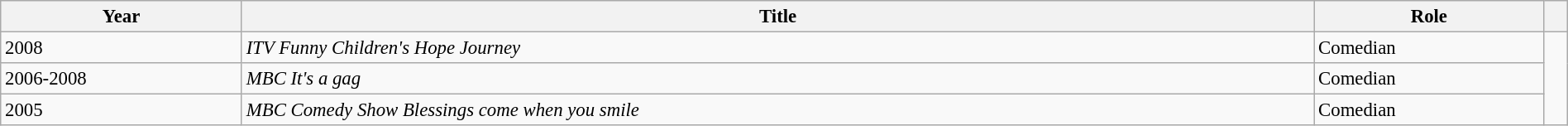<table class="wikitable sortable plainrowheaders" style="text-align:left; font-size:95%; padding:0 auto; width:100%; margin:auto">
<tr>
<th scope="col">Year</th>
<th scope="col">Title</th>
<th scope="col">Role</th>
<th scope="col" class="unsortable"></th>
</tr>
<tr>
<td>2008</td>
<td><em>ITV Funny Children's Hope Journey</em></td>
<td>Comedian</td>
<td rowspan="3"></td>
</tr>
<tr>
<td>2006-2008</td>
<td><em>MBC It's a gag</em></td>
<td>Comedian</td>
</tr>
<tr>
<td>2005</td>
<td><em>MBC Comedy Show Blessings come when you smile</em></td>
<td>Comedian</td>
</tr>
</table>
